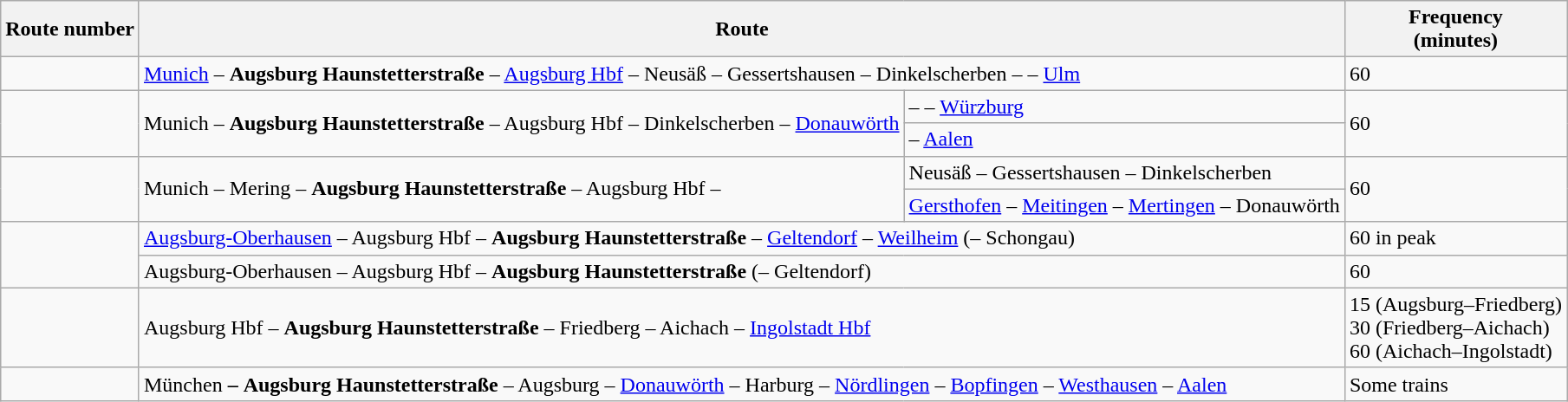<table class="wikitable">
<tr>
<th>Route number</th>
<th colspan="2">Route</th>
<th>Frequency<br>(minutes)</th>
</tr>
<tr>
<td align="center"></td>
<td colspan="2"><a href='#'>Munich</a> – <strong>Augsburg Haunstetterstraße</strong> – <a href='#'>Augsburg Hbf</a> – Neusäß – Gessertshausen – Dinkelscherben –  – <a href='#'>Ulm</a></td>
<td>60</td>
</tr>
<tr>
<td rowspan="2" align="center"><br></td>
<td rowspan="2">Munich – <strong>Augsburg Haunstetterstraße</strong> – Augsburg Hbf – Dinkelscherben – <a href='#'>Donauwörth</a></td>
<td> –  – <a href='#'>Würzburg</a></td>
<td rowspan="2">60</td>
</tr>
<tr>
<td> – <a href='#'>Aalen</a></td>
</tr>
<tr>
<td rowspan="2" align="center"><br></td>
<td rowspan="2">Munich – Mering – <strong>Augsburg Haunstetterstraße</strong> – Augsburg Hbf –</td>
<td>Neusäß – Gessertshausen – Dinkelscherben</td>
<td rowspan="2">60</td>
</tr>
<tr>
<td><a href='#'>Gersthofen</a> – <a href='#'>Meitingen</a> – <a href='#'>Mertingen</a> – Donauwörth</td>
</tr>
<tr>
<td rowspan="2" align="center"></td>
<td colspan="2"><a href='#'>Augsburg-Oberhausen</a> – Augsburg Hbf – <strong>Augsburg Haunstetterstraße</strong> – <a href='#'>Geltendorf</a> – <a href='#'>Weilheim</a> (– Schongau)</td>
<td>60 in peak</td>
</tr>
<tr>
<td colspan="2">Augsburg-Oberhausen – Augsburg Hbf – <strong>Augsburg Haunstetterstraße</strong> (– Geltendorf)</td>
<td>60</td>
</tr>
<tr>
<td align="center"></td>
<td colspan="2">Augsburg Hbf – <strong>Augsburg Haunstetterstraße</strong> – Friedberg – Aichach – <a href='#'>Ingolstadt Hbf</a></td>
<td>15 (Augsburg–Friedberg) <br>30 (Friedberg–Aichach)<br>60 (Aichach–Ingolstadt)</td>
</tr>
<tr>
<td align="center"></td>
<td colspan="2">München <strong>–</strong> <strong>Augsburg Haunstetterstraße</strong> – Augsburg – <a href='#'>Donauwörth</a>  – Harburg – <a href='#'>Nördlingen</a> – <a href='#'>Bopfingen</a> – <a href='#'>Westhausen</a> – <a href='#'>Aalen</a></td>
<td>Some trains</td>
</tr>
</table>
